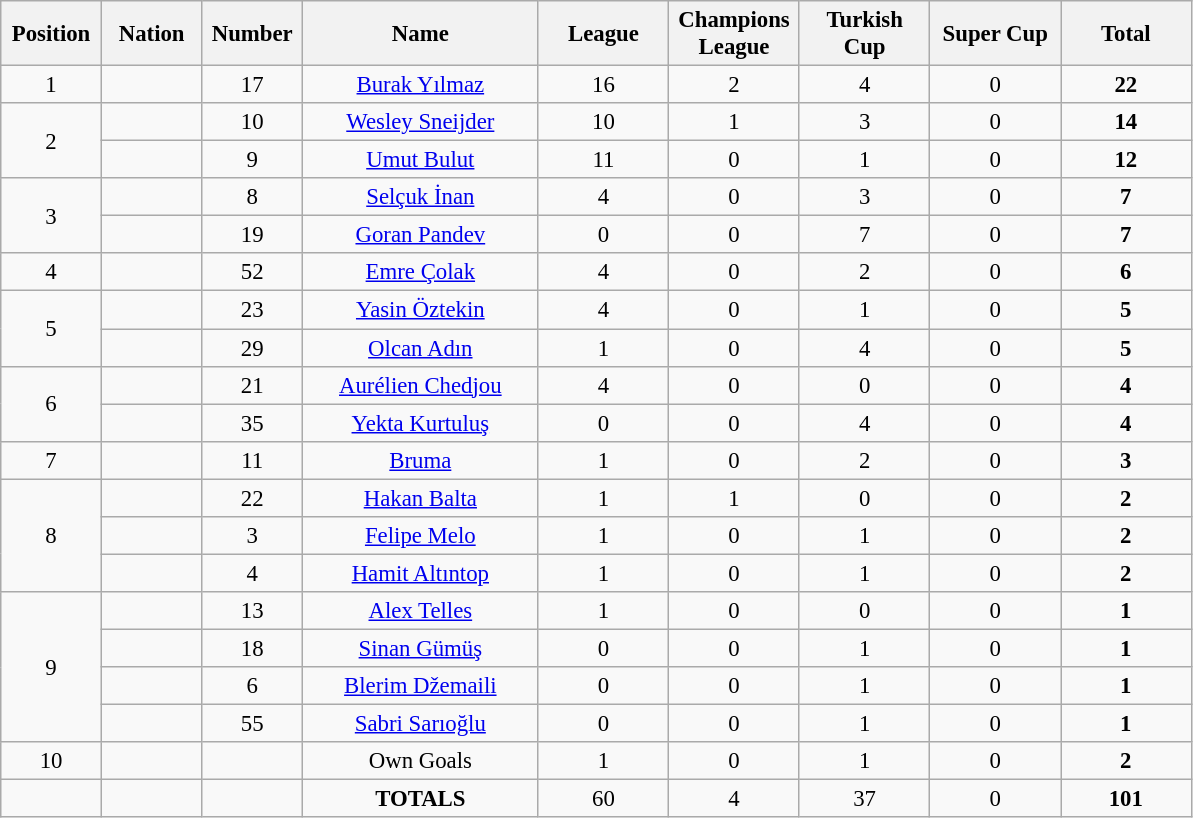<table class="wikitable" style="font-size: 95%; text-align: center;">
<tr>
<th width=60>Position</th>
<th width=60>Nation</th>
<th width=60>Number</th>
<th width=150>Name</th>
<th width=80>League</th>
<th width=80>Champions League</th>
<th width=80>Turkish Cup</th>
<th width=80>Super Cup</th>
<th width=80>Total</th>
</tr>
<tr>
<td>1</td>
<td></td>
<td>17</td>
<td><a href='#'>Burak Yılmaz</a></td>
<td>16</td>
<td>2</td>
<td>4</td>
<td>0</td>
<td><strong>22</strong></td>
</tr>
<tr>
<td rowspan=2>2</td>
<td></td>
<td>10</td>
<td><a href='#'>Wesley Sneijder</a></td>
<td>10</td>
<td>1</td>
<td>3</td>
<td>0</td>
<td><strong>14</strong></td>
</tr>
<tr>
<td></td>
<td>9</td>
<td><a href='#'>Umut Bulut</a></td>
<td>11</td>
<td>0</td>
<td>1</td>
<td>0</td>
<td><strong>12</strong></td>
</tr>
<tr>
<td rowspan=2>3</td>
<td></td>
<td>8</td>
<td><a href='#'>Selçuk İnan</a></td>
<td>4</td>
<td>0</td>
<td>3</td>
<td>0</td>
<td><strong>7</strong></td>
</tr>
<tr>
<td></td>
<td>19</td>
<td><a href='#'>Goran Pandev</a></td>
<td>0</td>
<td>0</td>
<td>7</td>
<td>0</td>
<td><strong>7</strong></td>
</tr>
<tr>
<td>4</td>
<td></td>
<td>52</td>
<td><a href='#'>Emre Çolak</a></td>
<td>4</td>
<td>0</td>
<td>2</td>
<td>0</td>
<td><strong>6</strong></td>
</tr>
<tr>
<td rowspan=2>5</td>
<td></td>
<td>23</td>
<td><a href='#'>Yasin Öztekin</a></td>
<td>4</td>
<td>0</td>
<td>1</td>
<td>0</td>
<td><strong>5</strong></td>
</tr>
<tr>
<td></td>
<td>29</td>
<td><a href='#'>Olcan Adın</a></td>
<td>1</td>
<td>0</td>
<td>4</td>
<td>0</td>
<td><strong>5</strong></td>
</tr>
<tr>
<td rowspan=2>6</td>
<td></td>
<td>21</td>
<td><a href='#'>Aurélien Chedjou</a></td>
<td>4</td>
<td>0</td>
<td>0</td>
<td>0</td>
<td><strong>4</strong></td>
</tr>
<tr>
<td></td>
<td>35</td>
<td><a href='#'>Yekta Kurtuluş</a></td>
<td>0</td>
<td>0</td>
<td>4</td>
<td>0</td>
<td><strong>4</strong></td>
</tr>
<tr>
<td>7</td>
<td></td>
<td>11</td>
<td><a href='#'>Bruma</a></td>
<td>1</td>
<td>0</td>
<td>2</td>
<td>0</td>
<td><strong>3</strong></td>
</tr>
<tr>
<td rowspan=3>8</td>
<td></td>
<td>22</td>
<td><a href='#'>Hakan Balta</a></td>
<td>1</td>
<td>1</td>
<td>0</td>
<td>0</td>
<td><strong>2</strong></td>
</tr>
<tr>
<td></td>
<td>3</td>
<td><a href='#'>Felipe Melo</a></td>
<td>1</td>
<td>0</td>
<td>1</td>
<td>0</td>
<td><strong>2</strong></td>
</tr>
<tr>
<td></td>
<td>4</td>
<td><a href='#'>Hamit Altıntop</a></td>
<td>1</td>
<td>0</td>
<td>1</td>
<td>0</td>
<td><strong>2</strong></td>
</tr>
<tr>
<td rowspan=4>9</td>
<td></td>
<td>13</td>
<td><a href='#'>Alex Telles</a></td>
<td>1</td>
<td>0</td>
<td>0</td>
<td>0</td>
<td><strong>1</strong></td>
</tr>
<tr>
<td></td>
<td>18</td>
<td><a href='#'>Sinan Gümüş</a></td>
<td>0</td>
<td>0</td>
<td>1</td>
<td>0</td>
<td><strong>1</strong></td>
</tr>
<tr>
<td></td>
<td>6</td>
<td><a href='#'>Blerim Džemaili</a></td>
<td>0</td>
<td>0</td>
<td>1</td>
<td>0</td>
<td><strong>1</strong></td>
</tr>
<tr>
<td></td>
<td>55</td>
<td><a href='#'>Sabri Sarıoğlu</a></td>
<td>0</td>
<td>0</td>
<td>1</td>
<td>0</td>
<td><strong>1</strong></td>
</tr>
<tr>
<td>10</td>
<td></td>
<td></td>
<td>Own Goals</td>
<td>1</td>
<td>0</td>
<td>1</td>
<td>0</td>
<td><strong>2</strong></td>
</tr>
<tr>
<td></td>
<td></td>
<td></td>
<td><strong>TOTALS</strong></td>
<td>60</td>
<td>4</td>
<td>37</td>
<td>0</td>
<td><strong>101</strong></td>
</tr>
</table>
